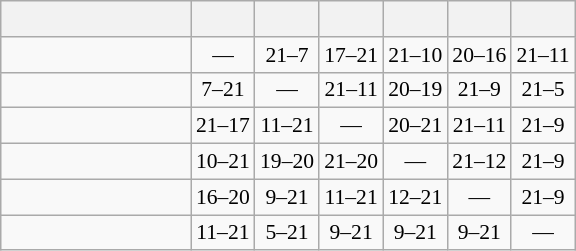<table class="wikitable" style="text-align:center; font-size:90%;">
<tr>
<th width=120> </th>
<th></th>
<th></th>
<th></th>
<th></th>
<th></th>
<th></th>
</tr>
<tr>
<td style="text-align:right;"></td>
<td>—</td>
<td>21–7</td>
<td>17–21</td>
<td>21–10</td>
<td>20–16</td>
<td>21–11</td>
</tr>
<tr>
<td style="text-align:right;"></td>
<td>7–21</td>
<td>—</td>
<td>21–11</td>
<td>20–19</td>
<td>21–9</td>
<td>21–5</td>
</tr>
<tr>
<td style="text-align:right;"></td>
<td>21–17</td>
<td>11–21</td>
<td>—</td>
<td>20–21</td>
<td>21–11</td>
<td>21–9</td>
</tr>
<tr>
<td style="text-align:right;"></td>
<td>10–21</td>
<td>19–20</td>
<td>21–20</td>
<td>—</td>
<td>21–12</td>
<td>21–9</td>
</tr>
<tr>
<td style="text-align:right;"></td>
<td>16–20</td>
<td>9–21</td>
<td>11–21</td>
<td>12–21</td>
<td>—</td>
<td>21–9</td>
</tr>
<tr>
<td style="text-align:right;"></td>
<td>11–21</td>
<td>5–21</td>
<td>9–21</td>
<td>9–21</td>
<td>9–21</td>
<td>—</td>
</tr>
</table>
